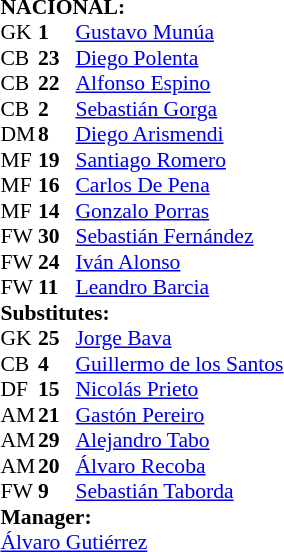<table style="font-size: 90%" cellspacing="0" cellpadding="0" align=center>
<tr>
<td colspan="4"><strong>NACIONAL:</strong></td>
</tr>
<tr>
<th width=25></th>
<th width=25></th>
</tr>
<tr>
<td>GK</td>
<td><strong>1</strong></td>
<td> <a href='#'>Gustavo Munúa</a></td>
</tr>
<tr>
<td>CB</td>
<td><strong>23</strong></td>
<td> <a href='#'>Diego Polenta</a></td>
</tr>
<tr>
<td>CB</td>
<td><strong>22</strong></td>
<td> <a href='#'>Alfonso Espino</a></td>
</tr>
<tr>
<td>CB</td>
<td><strong>2</strong></td>
<td> <a href='#'>Sebastián Gorga</a></td>
</tr>
<tr>
<td>DM</td>
<td><strong>8</strong></td>
<td> <a href='#'>Diego Arismendi</a></td>
<td></td>
<td></td>
</tr>
<tr>
<td>MF</td>
<td><strong>19</strong></td>
<td> <a href='#'>Santiago Romero</a></td>
</tr>
<tr>
<td>MF</td>
<td><strong>16</strong></td>
<td> <a href='#'>Carlos De Pena</a></td>
<td></td>
<td></td>
</tr>
<tr>
<td>MF</td>
<td><strong>14</strong></td>
<td> <a href='#'>Gonzalo Porras</a></td>
</tr>
<tr>
<td>FW</td>
<td><strong>30</strong></td>
<td> <a href='#'>Sebastián Fernández</a></td>
</tr>
<tr>
<td>FW</td>
<td><strong>24</strong></td>
<td> <a href='#'>Iván Alonso</a></td>
</tr>
<tr>
<td>FW</td>
<td><strong>11</strong></td>
<td> <a href='#'>Leandro Barcia</a></td>
<td></td>
<td></td>
</tr>
<tr>
<td colspan=3><strong>Substitutes:</strong></td>
</tr>
<tr>
<td>GK</td>
<td><strong>25</strong></td>
<td> <a href='#'>Jorge Bava</a></td>
</tr>
<tr>
<td>CB</td>
<td><strong>4</strong></td>
<td> <a href='#'>Guillermo de los Santos</a></td>
</tr>
<tr>
<td>DF</td>
<td><strong>15</strong></td>
<td> <a href='#'>Nicolás Prieto</a></td>
<td></td>
<td></td>
</tr>
<tr>
<td>AM</td>
<td><strong>21</strong></td>
<td> <a href='#'>Gastón Pereiro</a></td>
</tr>
<tr>
<td>AM</td>
<td><strong>29</strong></td>
<td> <a href='#'>Alejandro Tabo</a></td>
<td></td>
<td></td>
</tr>
<tr>
<td>AM</td>
<td><strong>20</strong></td>
<td> <a href='#'>Álvaro Recoba</a></td>
<td></td>
<td></td>
</tr>
<tr>
<td>FW</td>
<td><strong>9</strong></td>
<td> <a href='#'>Sebastián Taborda</a></td>
</tr>
<tr>
<td colspan=3><strong>Manager:</strong></td>
</tr>
<tr>
<td colspan=4> <a href='#'>Álvaro Gutiérrez</a></td>
</tr>
</table>
